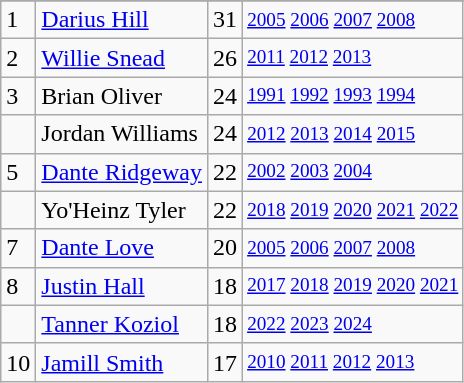<table class="wikitable">
<tr>
</tr>
<tr>
<td>1</td>
<td><a href='#'>Darius Hill</a></td>
<td>31</td>
<td style="font-size:80%;"><a href='#'>2005</a> <a href='#'>2006</a> <a href='#'>2007</a> <a href='#'>2008</a></td>
</tr>
<tr>
<td>2</td>
<td><a href='#'>Willie Snead</a></td>
<td>26</td>
<td style="font-size:80%;"><a href='#'>2011</a> <a href='#'>2012</a> <a href='#'>2013</a></td>
</tr>
<tr>
<td>3</td>
<td>Brian Oliver</td>
<td>24</td>
<td style="font-size:80%;"><a href='#'>1991</a> <a href='#'>1992</a> <a href='#'>1993</a> <a href='#'>1994</a></td>
</tr>
<tr>
<td></td>
<td>Jordan Williams</td>
<td>24</td>
<td style="font-size:80%;"><a href='#'>2012</a> <a href='#'>2013</a> <a href='#'>2014</a> <a href='#'>2015</a></td>
</tr>
<tr>
<td>5</td>
<td><a href='#'>Dante Ridgeway</a></td>
<td>22</td>
<td style="font-size:80%;"><a href='#'>2002</a> <a href='#'>2003</a> <a href='#'>2004</a></td>
</tr>
<tr>
<td></td>
<td>Yo'Heinz Tyler</td>
<td>22</td>
<td style="font-size:80%;"><a href='#'>2018</a> <a href='#'>2019</a> <a href='#'>2020</a> <a href='#'>2021</a> <a href='#'>2022</a></td>
</tr>
<tr>
<td>7</td>
<td><a href='#'>Dante Love</a></td>
<td>20</td>
<td style="font-size:80%;"><a href='#'>2005</a> <a href='#'>2006</a> <a href='#'>2007</a> <a href='#'>2008</a></td>
</tr>
<tr>
<td>8</td>
<td><a href='#'>Justin Hall</a></td>
<td>18</td>
<td style="font-size:80%;"><a href='#'>2017</a> <a href='#'>2018</a> <a href='#'>2019</a> <a href='#'>2020</a> <a href='#'>2021</a></td>
</tr>
<tr>
<td></td>
<td><a href='#'>Tanner Koziol</a></td>
<td>18</td>
<td style="font-size:80%;"><a href='#'>2022</a> <a href='#'>2023</a> <a href='#'>2024</a></td>
</tr>
<tr>
<td>10</td>
<td><a href='#'>Jamill Smith</a></td>
<td>17</td>
<td style="font-size:80%;"><a href='#'>2010</a> <a href='#'>2011</a> <a href='#'>2012</a> <a href='#'>2013</a></td>
</tr>
</table>
